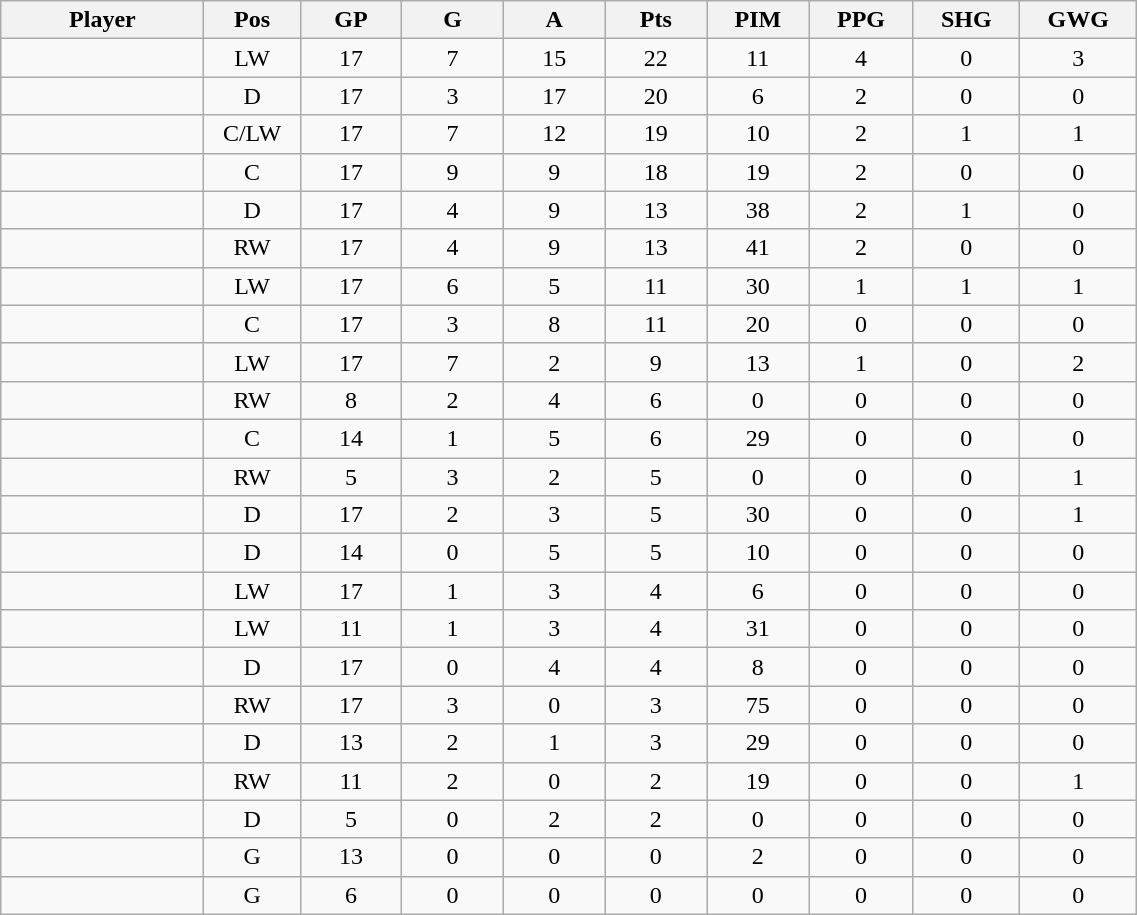<table class="wikitable sortable" width="60%">
<tr ALIGN="center">
<th bgcolor="#DDDDFF" width="10%">Player</th>
<th bgcolor="#DDDDFF" width="3%" title="Position">Pos</th>
<th bgcolor="#DDDDFF" width="5%" title="Games played">GP</th>
<th bgcolor="#DDDDFF" width="5%" title="Goals">G</th>
<th bgcolor="#DDDDFF" width="5%" title="Assists">A</th>
<th bgcolor="#DDDDFF" width="5%" title="Points">Pts</th>
<th bgcolor="#DDDDFF" width="5%" title="Penalties in Minutes">PIM</th>
<th bgcolor="#DDDDFF" width="5%" title="Power Play Goals">PPG</th>
<th bgcolor="#DDDDFF" width="5%" title="Short-handed Goals">SHG</th>
<th bgcolor="#DDDDFF" width="5%" title="Game-winning Goals">GWG</th>
</tr>
<tr align="center">
<td align="right"></td>
<td>LW</td>
<td>17</td>
<td>7</td>
<td>15</td>
<td>22</td>
<td>11</td>
<td>4</td>
<td>0</td>
<td>3</td>
</tr>
<tr align="center">
<td align="right"></td>
<td>D</td>
<td>17</td>
<td>3</td>
<td>17</td>
<td>20</td>
<td>6</td>
<td>2</td>
<td>0</td>
<td>0</td>
</tr>
<tr align="center">
<td align="right"></td>
<td>C/LW</td>
<td>17</td>
<td>7</td>
<td>12</td>
<td>19</td>
<td>10</td>
<td>2</td>
<td>1</td>
<td>1</td>
</tr>
<tr align="center">
<td align="right"></td>
<td>C</td>
<td>17</td>
<td>9</td>
<td>9</td>
<td>18</td>
<td>19</td>
<td>2</td>
<td>0</td>
<td>0</td>
</tr>
<tr align="center">
<td align="right"></td>
<td>D</td>
<td>17</td>
<td>4</td>
<td>9</td>
<td>13</td>
<td>38</td>
<td>2</td>
<td>1</td>
<td>0</td>
</tr>
<tr align="center">
<td align="right"></td>
<td>RW</td>
<td>17</td>
<td>4</td>
<td>9</td>
<td>13</td>
<td>41</td>
<td>2</td>
<td>0</td>
<td>0</td>
</tr>
<tr align="center">
<td align="right"></td>
<td>LW</td>
<td>17</td>
<td>6</td>
<td>5</td>
<td>11</td>
<td>30</td>
<td>1</td>
<td>1</td>
<td>1</td>
</tr>
<tr align="center">
<td align="right"></td>
<td>C</td>
<td>17</td>
<td>3</td>
<td>8</td>
<td>11</td>
<td>20</td>
<td>0</td>
<td>0</td>
<td>0</td>
</tr>
<tr align="center">
<td align="right"></td>
<td>LW</td>
<td>17</td>
<td>7</td>
<td>2</td>
<td>9</td>
<td>13</td>
<td>1</td>
<td>0</td>
<td>2</td>
</tr>
<tr align="center">
<td align="right"></td>
<td>RW</td>
<td>8</td>
<td>2</td>
<td>4</td>
<td>6</td>
<td>0</td>
<td>0</td>
<td>0</td>
<td>0</td>
</tr>
<tr align="center">
<td align="right"></td>
<td>C</td>
<td>14</td>
<td>1</td>
<td>5</td>
<td>6</td>
<td>29</td>
<td>0</td>
<td>0</td>
<td>0</td>
</tr>
<tr align="center">
<td align="right"></td>
<td>RW</td>
<td>5</td>
<td>3</td>
<td>2</td>
<td>5</td>
<td>0</td>
<td>0</td>
<td>0</td>
<td>1</td>
</tr>
<tr align="center">
<td align="right"></td>
<td>D</td>
<td>17</td>
<td>2</td>
<td>3</td>
<td>5</td>
<td>30</td>
<td>0</td>
<td>0</td>
<td>1</td>
</tr>
<tr align="center">
<td align="right"></td>
<td>D</td>
<td>14</td>
<td>0</td>
<td>5</td>
<td>5</td>
<td>10</td>
<td>0</td>
<td>0</td>
<td>0</td>
</tr>
<tr align="center">
<td align="right"></td>
<td>LW</td>
<td>17</td>
<td>1</td>
<td>3</td>
<td>4</td>
<td>6</td>
<td>0</td>
<td>0</td>
<td>0</td>
</tr>
<tr align="center">
<td align="right"></td>
<td>LW</td>
<td>11</td>
<td>1</td>
<td>3</td>
<td>4</td>
<td>31</td>
<td>0</td>
<td>0</td>
<td>0</td>
</tr>
<tr align="center">
<td align="right"></td>
<td>D</td>
<td>17</td>
<td>0</td>
<td>4</td>
<td>4</td>
<td>8</td>
<td>0</td>
<td>0</td>
<td>0</td>
</tr>
<tr align="center">
<td align="right"></td>
<td>RW</td>
<td>17</td>
<td>3</td>
<td>0</td>
<td>3</td>
<td>75</td>
<td>0</td>
<td>0</td>
<td>0</td>
</tr>
<tr align="center">
<td align="right"></td>
<td>D</td>
<td>13</td>
<td>2</td>
<td>1</td>
<td>3</td>
<td>29</td>
<td>0</td>
<td>0</td>
<td>0</td>
</tr>
<tr align="center">
<td align="right"></td>
<td>RW</td>
<td>11</td>
<td>2</td>
<td>0</td>
<td>2</td>
<td>19</td>
<td>0</td>
<td>0</td>
<td>1</td>
</tr>
<tr align="center">
<td align="right"></td>
<td>D</td>
<td>5</td>
<td>0</td>
<td>2</td>
<td>2</td>
<td>0</td>
<td>0</td>
<td>0</td>
<td>0</td>
</tr>
<tr align="center">
<td align="right"></td>
<td>G</td>
<td>13</td>
<td>0</td>
<td>0</td>
<td>0</td>
<td>2</td>
<td>0</td>
<td>0</td>
<td>0</td>
</tr>
<tr align="center">
<td align="right"></td>
<td>G</td>
<td>6</td>
<td>0</td>
<td>0</td>
<td>0</td>
<td>0</td>
<td>0</td>
<td>0</td>
<td>0</td>
</tr>
</table>
